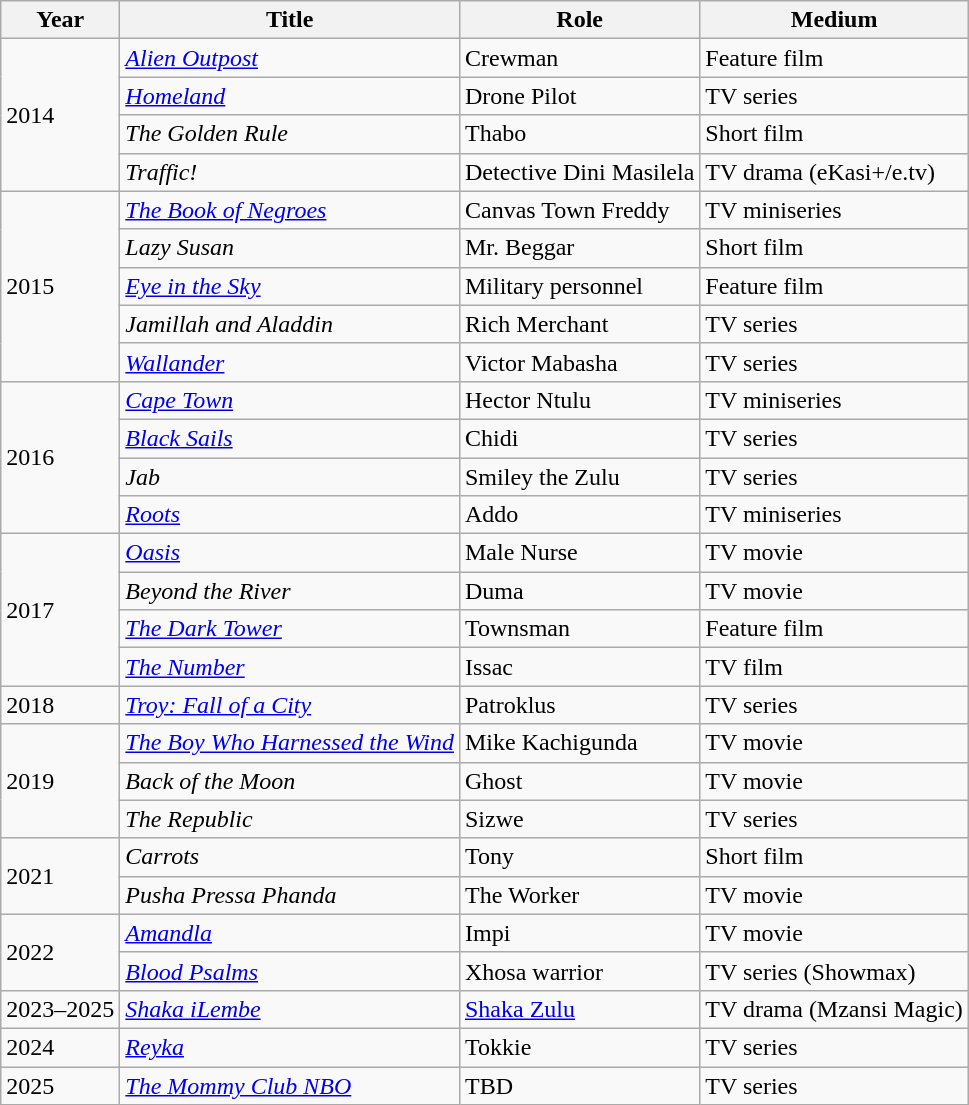<table class="wikitable">
<tr>
<th>Year</th>
<th>Title</th>
<th>Role</th>
<th>Medium</th>
</tr>
<tr>
<td rowspan="4">2014</td>
<td><em><a href='#'>Alien Outpost</a></em></td>
<td>Crewman</td>
<td>Feature film</td>
</tr>
<tr>
<td><em><a href='#'>Homeland</a></em></td>
<td>Drone Pilot</td>
<td>TV series</td>
</tr>
<tr>
<td><em>The Golden Rule</em></td>
<td>Thabo</td>
<td>Short film</td>
</tr>
<tr>
<td><em>Traffic!</em></td>
<td>Detective Dini Masilela</td>
<td>TV drama (eKasi+/e.tv)</td>
</tr>
<tr>
<td rowspan="5">2015</td>
<td><em><a href='#'>The Book of Negroes</a></em></td>
<td>Canvas Town Freddy</td>
<td>TV miniseries</td>
</tr>
<tr>
<td><em>Lazy Susan</em></td>
<td>Mr. Beggar</td>
<td>Short film</td>
</tr>
<tr>
<td><em><a href='#'>Eye in the Sky</a></em></td>
<td>Military personnel</td>
<td>Feature film</td>
</tr>
<tr>
<td><em>Jamillah and Aladdin</em></td>
<td>Rich Merchant</td>
<td>TV series</td>
</tr>
<tr>
<td><em><a href='#'>Wallander</a></em></td>
<td>Victor Mabasha</td>
<td>TV series</td>
</tr>
<tr>
<td rowspan="4">2016</td>
<td><em><a href='#'>Cape Town</a></em></td>
<td>Hector Ntulu</td>
<td>TV miniseries</td>
</tr>
<tr>
<td><em><a href='#'>Black Sails</a></em></td>
<td>Chidi</td>
<td>TV series</td>
</tr>
<tr>
<td><em>Jab</em></td>
<td>Smiley the Zulu</td>
<td>TV series</td>
</tr>
<tr>
<td><em><a href='#'>Roots</a></em></td>
<td>Addo</td>
<td>TV miniseries</td>
</tr>
<tr>
<td rowspan="4">2017</td>
<td><em><a href='#'>Oasis</a></em></td>
<td>Male Nurse</td>
<td>TV movie</td>
</tr>
<tr>
<td><em>Beyond the River</em></td>
<td>Duma</td>
<td>TV movie</td>
</tr>
<tr>
<td><em><a href='#'>The Dark Tower</a></em></td>
<td>Townsman</td>
<td>Feature film</td>
</tr>
<tr>
<td><em><a href='#'>The Number</a></em></td>
<td>Issac</td>
<td>TV film</td>
</tr>
<tr>
<td>2018</td>
<td><em><a href='#'>Troy: Fall of a City</a></em></td>
<td>Patroklus</td>
<td>TV series</td>
</tr>
<tr>
<td rowspan="3">2019</td>
<td><em><a href='#'>The Boy Who Harnessed the Wind</a></em></td>
<td>Mike Kachigunda</td>
<td>TV movie</td>
</tr>
<tr>
<td><em>Back of the Moon</em></td>
<td>Ghost</td>
<td>TV movie</td>
</tr>
<tr>
<td><em>The Republic</em></td>
<td>Sizwe</td>
<td>TV series</td>
</tr>
<tr>
<td rowspan="2">2021</td>
<td><em>Carrots</em></td>
<td>Tony</td>
<td>Short film</td>
</tr>
<tr>
<td><em>Pusha Pressa Phanda</em></td>
<td>The Worker</td>
<td>TV movie</td>
</tr>
<tr>
<td rowspan="2">2022</td>
<td><em><a href='#'>Amandla</a></em></td>
<td>Impi</td>
<td>TV movie</td>
</tr>
<tr>
<td><em><a href='#'>Blood Psalms</a></em></td>
<td>Xhosa warrior</td>
<td>TV series (Showmax)</td>
</tr>
<tr>
<td>2023–2025</td>
<td><em><a href='#'>Shaka iLembe</a></em></td>
<td><a href='#'>Shaka Zulu</a></td>
<td>TV drama (Mzansi Magic)</td>
</tr>
<tr>
<td>2024</td>
<td><em><a href='#'>Reyka</a></em></td>
<td>Tokkie</td>
<td>TV series</td>
</tr>
<tr>
<td>2025</td>
<td><em><a href='#'>The Mommy Club NBO</a></em></td>
<td>TBD</td>
<td>TV series</td>
</tr>
</table>
